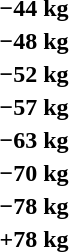<table>
<tr>
<th rowspan=2>−44 kg</th>
<td rowspan=2></td>
<td rowspan=2></td>
<td></td>
</tr>
<tr>
<td></td>
</tr>
<tr>
<th rowspan=2>−48 kg</th>
<td rowspan=2></td>
<td rowspan=2></td>
<td></td>
</tr>
<tr>
<td></td>
</tr>
<tr>
<th rowspan=2>−52 kg</th>
<td rowspan=2></td>
<td rowspan=2></td>
<td></td>
</tr>
<tr>
<td></td>
</tr>
<tr>
<th rowspan=2>−57 kg</th>
<td rowspan=2></td>
<td rowspan=2></td>
<td></td>
</tr>
<tr>
<td></td>
</tr>
<tr>
<th rowspan=2>−63 kg</th>
<td rowspan=2></td>
<td rowspan=2></td>
<td></td>
</tr>
<tr>
<td></td>
</tr>
<tr>
<th rowspan=2>−70 kg</th>
<td rowspan=2></td>
<td rowspan=2></td>
<td></td>
</tr>
<tr>
<td></td>
</tr>
<tr>
<th rowspan=2>−78 kg</th>
<td rowspan=2></td>
<td rowspan=2></td>
<td></td>
</tr>
<tr>
<td></td>
</tr>
<tr>
<th rowspan=2>+78 kg</th>
<td rowspan=2></td>
<td rowspan=2></td>
<td></td>
</tr>
<tr>
<td></td>
</tr>
</table>
